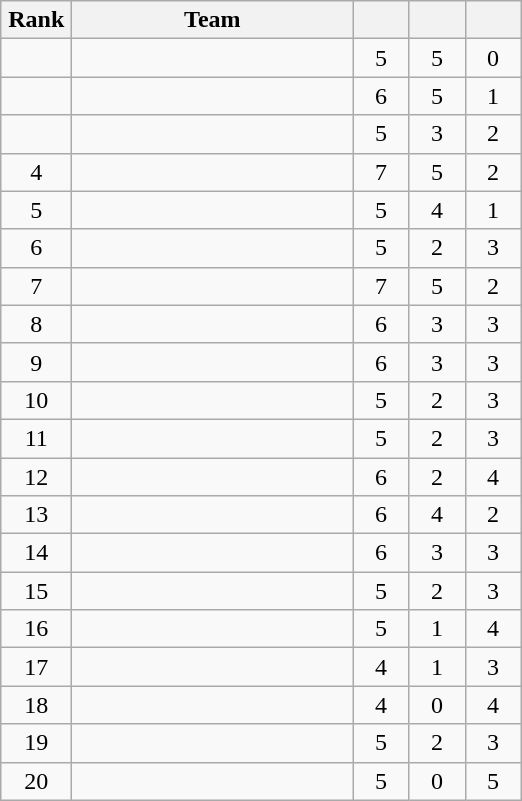<table class="wikitable" style="text-align: center;">
<tr>
<th width=40>Rank</th>
<th width=180>Team</th>
<th width=30></th>
<th width=30></th>
<th width=30></th>
</tr>
<tr>
<td></td>
<td align=left></td>
<td>5</td>
<td>5</td>
<td>0</td>
</tr>
<tr>
<td></td>
<td align=left></td>
<td>6</td>
<td>5</td>
<td>1</td>
</tr>
<tr>
<td></td>
<td align=left></td>
<td>5</td>
<td>3</td>
<td>2</td>
</tr>
<tr>
<td>4</td>
<td align=left></td>
<td>7</td>
<td>5</td>
<td>2</td>
</tr>
<tr>
<td>5</td>
<td align=left></td>
<td>5</td>
<td>4</td>
<td>1</td>
</tr>
<tr>
<td>6</td>
<td align=left></td>
<td>5</td>
<td>2</td>
<td>3</td>
</tr>
<tr>
<td>7</td>
<td align=left></td>
<td>7</td>
<td>5</td>
<td>2</td>
</tr>
<tr>
<td>8</td>
<td align=left></td>
<td>6</td>
<td>3</td>
<td>3</td>
</tr>
<tr>
<td>9</td>
<td align=left></td>
<td>6</td>
<td>3</td>
<td>3</td>
</tr>
<tr>
<td>10</td>
<td align=left></td>
<td>5</td>
<td>2</td>
<td>3</td>
</tr>
<tr>
<td>11</td>
<td align=left></td>
<td>5</td>
<td>2</td>
<td>3</td>
</tr>
<tr>
<td>12</td>
<td align=left></td>
<td>6</td>
<td>2</td>
<td>4</td>
</tr>
<tr>
<td>13</td>
<td align=left></td>
<td>6</td>
<td>4</td>
<td>2</td>
</tr>
<tr>
<td>14</td>
<td align=left></td>
<td>6</td>
<td>3</td>
<td>3</td>
</tr>
<tr>
<td>15</td>
<td align=left></td>
<td>5</td>
<td>2</td>
<td>3</td>
</tr>
<tr>
<td>16</td>
<td align=left></td>
<td>5</td>
<td>1</td>
<td>4</td>
</tr>
<tr>
<td>17</td>
<td align=left></td>
<td>4</td>
<td>1</td>
<td>3</td>
</tr>
<tr>
<td>18</td>
<td align=left></td>
<td>4</td>
<td>0</td>
<td>4</td>
</tr>
<tr>
<td>19</td>
<td align=left></td>
<td>5</td>
<td>2</td>
<td>3</td>
</tr>
<tr>
<td>20</td>
<td align=left></td>
<td>5</td>
<td>0</td>
<td>5</td>
</tr>
</table>
